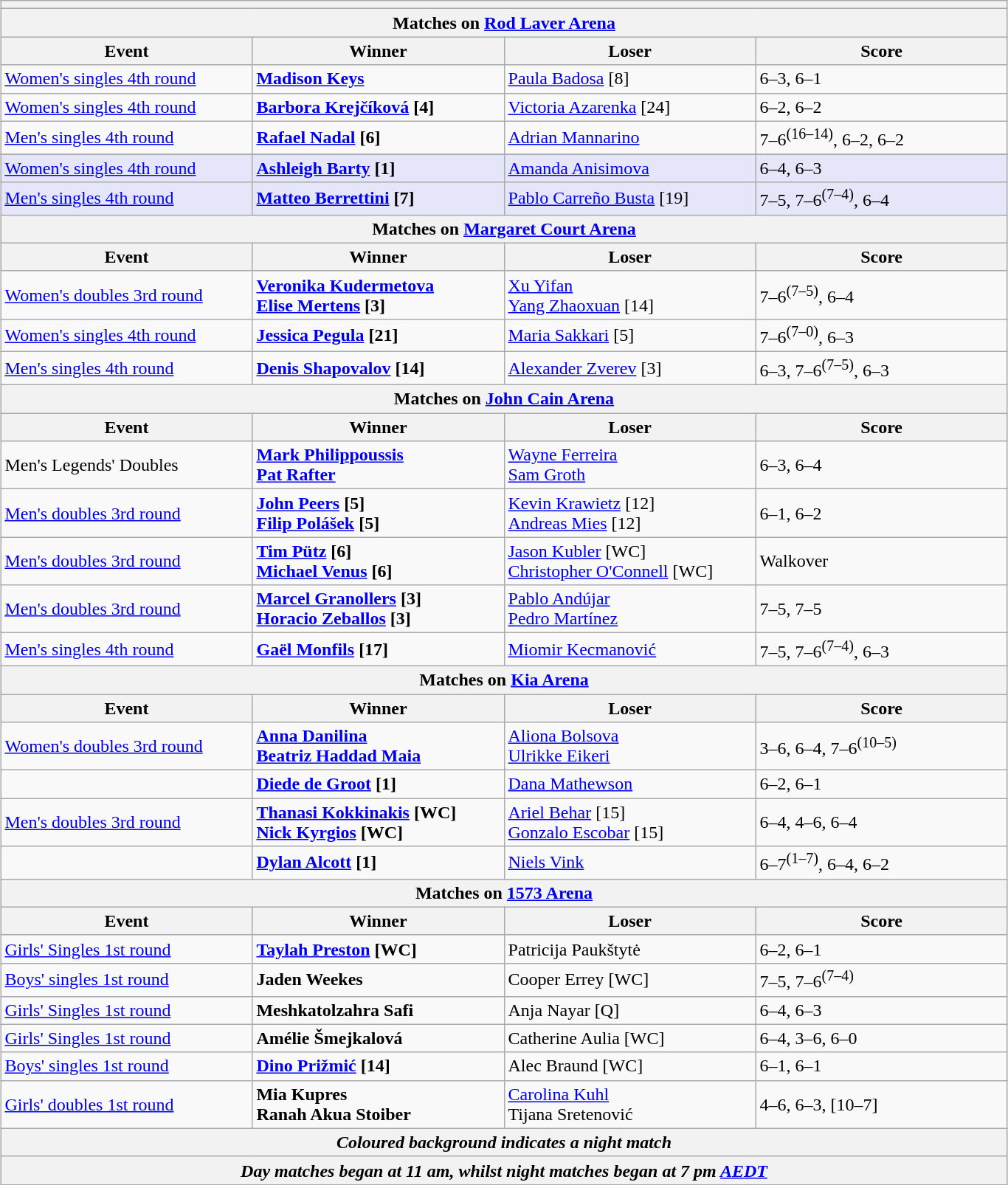<table class="wikitable collapsible uncollapsed" style="margin:auto;">
<tr>
<th colspan=4></th>
</tr>
<tr>
<th colspan=4><strong>Matches on <a href='#'>Rod Laver Arena</a></strong></th>
</tr>
<tr>
<th style="width:220px;">Event</th>
<th style="width:220px;">Winner</th>
<th style="width:220px;">Loser</th>
<th style="width:220px;">Score</th>
</tr>
<tr>
<td><a href='#'>Women's singles 4th round</a></td>
<td><strong> <a href='#'>Madison Keys</a></strong></td>
<td> <a href='#'>Paula Badosa</a> [8]</td>
<td>6–3, 6–1</td>
</tr>
<tr>
<td><a href='#'>Women's singles 4th round</a></td>
<td><strong> <a href='#'>Barbora Krejčíková</a> [4]</strong></td>
<td> <a href='#'>Victoria Azarenka</a> [24]</td>
<td>6–2, 6–2</td>
</tr>
<tr>
<td><a href='#'>Men's singles 4th round</a></td>
<td><strong> <a href='#'>Rafael Nadal</a> [6]</strong></td>
<td> <a href='#'>Adrian Mannarino</a></td>
<td>7–6<sup>(16–14)</sup>, 6–2, 6–2</td>
</tr>
<tr>
</tr>
<tr bgcolor=lavender>
<td><a href='#'>Women's singles 4th round</a></td>
<td><strong> <a href='#'>Ashleigh Barty</a> [1]</strong></td>
<td> <a href='#'>Amanda Anisimova</a></td>
<td>6–4, 6–3</td>
</tr>
<tr bgcolor=lavender>
<td><a href='#'>Men's singles 4th round</a></td>
<td><strong> <a href='#'>Matteo Berrettini</a> [7]</strong></td>
<td> <a href='#'>Pablo Carreño Busta</a> [19]</td>
<td>7–5, 7–6<sup>(7–4)</sup>, 6–4</td>
</tr>
<tr>
<th colspan=4><strong>Matches on <a href='#'>Margaret Court Arena</a></strong></th>
</tr>
<tr>
<th style="width:220px;">Event</th>
<th style="width:220px;">Winner</th>
<th style="width:220px;">Loser</th>
<th style="width:220px;">Score</th>
</tr>
<tr>
<td><a href='#'>Women's doubles 3rd round</a></td>
<td><strong> <a href='#'>Veronika Kudermetova</a> <br>  <a href='#'>Elise Mertens</a> [3]</strong></td>
<td> <a href='#'>Xu Yifan</a> <br>  <a href='#'>Yang Zhaoxuan</a> [14]</td>
<td>7–6<sup>(7–5)</sup>, 6–4</td>
</tr>
<tr>
<td><a href='#'>Women's singles 4th round</a></td>
<td><strong> <a href='#'>Jessica Pegula</a> [21]</strong></td>
<td> <a href='#'>Maria Sakkari</a> [5]</td>
<td>7–6<sup>(7–0)</sup>, 6–3</td>
</tr>
<tr>
<td><a href='#'>Men's singles 4th round</a></td>
<td><strong> <a href='#'>Denis Shapovalov</a> [14]</strong></td>
<td> <a href='#'>Alexander Zverev</a> [3]</td>
<td>6–3, 7–6<sup>(7–5)</sup>, 6–3</td>
</tr>
<tr>
<th colspan=4><strong>Matches on <a href='#'>John Cain Arena</a></strong></th>
</tr>
<tr>
<th style="width:220px;">Event</th>
<th style="width:220px;">Winner</th>
<th style="width:220px;">Loser</th>
<th style="width:220px;">Score</th>
</tr>
<tr>
<td>Men's Legends' Doubles</td>
<td><strong> <a href='#'>Mark Philippoussis</a> <br>  <a href='#'>Pat Rafter</a></strong></td>
<td> <a href='#'>Wayne Ferreira</a> <br>  <a href='#'>Sam Groth</a></td>
<td>6–3, 6–4</td>
</tr>
<tr>
<td><a href='#'>Men's doubles 3rd round</a></td>
<td><strong> <a href='#'>John Peers</a> [5] <br>  <a href='#'>Filip Polášek</a> [5]</strong></td>
<td> <a href='#'>Kevin Krawietz</a> [12] <br>  <a href='#'>Andreas Mies</a> [12]</td>
<td>6–1, 6–2</td>
</tr>
<tr>
<td><a href='#'>Men's doubles 3rd round</a></td>
<td><strong> <a href='#'>Tim Pütz</a> [6] <br>  <a href='#'>Michael Venus</a> [6]</strong></td>
<td> <a href='#'>Jason Kubler</a> [WC] <br>  <a href='#'>Christopher O'Connell</a> [WC]</td>
<td>Walkover</td>
</tr>
<tr>
<td><a href='#'>Men's doubles 3rd round</a></td>
<td><strong> <a href='#'>Marcel Granollers</a> [3] <br>  <a href='#'>Horacio Zeballos</a> [3]</strong></td>
<td> <a href='#'>Pablo Andújar</a> <br>  <a href='#'>Pedro Martínez</a></td>
<td>7–5, 7–5</td>
</tr>
<tr>
<td><a href='#'>Men's singles 4th round</a></td>
<td><strong> <a href='#'>Gaël Monfils</a> [17]</strong></td>
<td> <a href='#'>Miomir Kecmanović</a></td>
<td>7–5, 7–6<sup>(7–4)</sup>, 6–3</td>
</tr>
<tr>
<th colspan=4><strong>Matches on <a href='#'>Kia Arena</a></strong></th>
</tr>
<tr>
<th style="width:220px;">Event</th>
<th style="width:220px;">Winner</th>
<th style="width:220px;">Loser</th>
<th style="width:220px;">Score</th>
</tr>
<tr>
<td><a href='#'>Women's doubles 3rd round</a></td>
<td><strong> <a href='#'>Anna Danilina</a> <br>  <a href='#'>Beatriz Haddad Maia</a></strong></td>
<td> <a href='#'>Aliona Bolsova</a> <br>  <a href='#'>Ulrikke Eikeri</a></td>
<td>3–6, 6–4, 7–6<sup>(10–5)</sup></td>
</tr>
<tr>
<td></td>
<td><strong> <a href='#'>Diede de Groot</a> [1]</strong></td>
<td> <a href='#'>Dana Mathewson</a></td>
<td>6–2, 6–1</td>
</tr>
<tr>
<td><a href='#'>Men's doubles 3rd round</a></td>
<td><strong> <a href='#'>Thanasi Kokkinakis</a> [WC] <br>  <a href='#'>Nick Kyrgios</a> [WC]</strong></td>
<td> <a href='#'>Ariel Behar</a> [15] <br>  <a href='#'>Gonzalo Escobar</a> [15]</td>
<td>6–4, 4–6, 6–4</td>
</tr>
<tr>
<td></td>
<td><strong> <a href='#'>Dylan Alcott</a> [1]</strong></td>
<td> <a href='#'>Niels Vink</a></td>
<td>6–7<sup>(1–7)</sup>, 6–4, 6–2</td>
</tr>
<tr>
<th colspan=4><strong>Matches on <a href='#'>1573 Arena</a></strong></th>
</tr>
<tr>
<th style="width:220px;">Event</th>
<th style="width:220px;">Winner</th>
<th style="width:220px;">Loser</th>
<th style="width:220px;">Score</th>
</tr>
<tr>
<td><a href='#'>Girls' Singles 1st round</a></td>
<td><strong> <a href='#'>Taylah Preston</a> [WC]</strong></td>
<td> Patricija Paukštytė</td>
<td>6–2, 6–1</td>
</tr>
<tr>
<td><a href='#'>Boys' singles 1st round</a></td>
<td> <strong>Jaden Weekes</strong></td>
<td> Cooper Errey [WC]</td>
<td>7–5, 7–6<sup>(7–4)</sup></td>
</tr>
<tr>
<td><a href='#'>Girls' Singles 1st round</a></td>
<td><strong> Meshkatolzahra Safi</strong></td>
<td> Anja Nayar [Q]</td>
<td>6–4, 6–3</td>
</tr>
<tr>
<td><a href='#'>Girls' Singles 1st round</a></td>
<td><strong> Amélie Šmejkalová</strong></td>
<td> Catherine Aulia [WC]</td>
<td>6–4, 3–6, 6–0</td>
</tr>
<tr>
<td><a href='#'>Boys' singles 1st round</a></td>
<td><strong> <a href='#'>Dino Prižmić</a> [14]</strong></td>
<td> Alec Braund [WC]</td>
<td>6–1, 6–1</td>
</tr>
<tr>
<td><a href='#'>Girls' doubles 1st round</a></td>
<td><strong> Mia Kupres <br>  Ranah Akua Stoiber</strong></td>
<td> <a href='#'>Carolina Kuhl</a> <br>  Tijana Sretenović</td>
<td>4–6, 6–3, [10–7]</td>
</tr>
<tr>
<th colspan=4><em>Coloured background indicates a night match</em></th>
</tr>
<tr>
<th colspan=4><em>Day matches began at 11 am, whilst night matches began at 7 pm <a href='#'>AEDT</a></em></th>
</tr>
</table>
